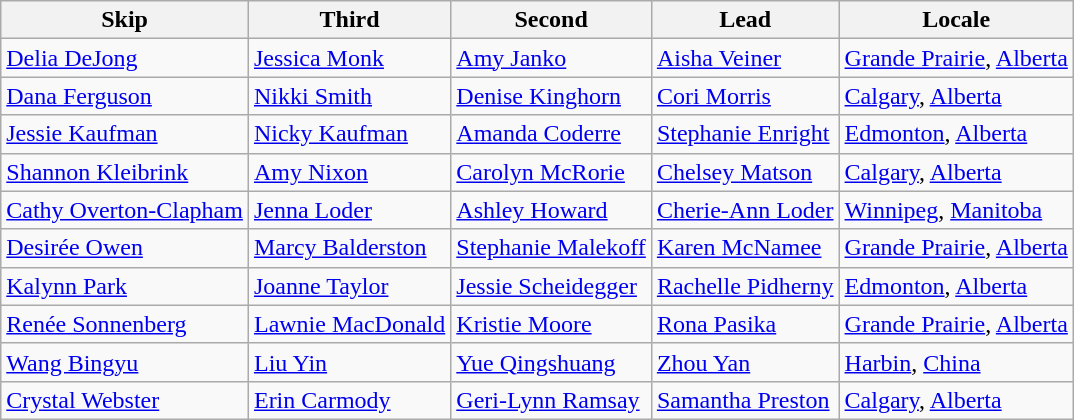<table class=wikitable>
<tr>
<th>Skip</th>
<th>Third</th>
<th>Second</th>
<th>Lead</th>
<th>Locale</th>
</tr>
<tr>
<td><a href='#'>Delia DeJong</a></td>
<td><a href='#'>Jessica Monk</a></td>
<td><a href='#'>Amy Janko</a></td>
<td><a href='#'>Aisha Veiner</a></td>
<td> <a href='#'>Grande Prairie</a>, <a href='#'>Alberta</a></td>
</tr>
<tr>
<td><a href='#'>Dana Ferguson</a></td>
<td><a href='#'>Nikki Smith</a></td>
<td><a href='#'>Denise Kinghorn</a></td>
<td><a href='#'>Cori Morris</a></td>
<td> <a href='#'>Calgary</a>, <a href='#'>Alberta</a></td>
</tr>
<tr>
<td><a href='#'>Jessie Kaufman</a></td>
<td><a href='#'>Nicky Kaufman</a></td>
<td><a href='#'>Amanda Coderre</a></td>
<td><a href='#'>Stephanie Enright</a></td>
<td> <a href='#'>Edmonton</a>, <a href='#'>Alberta</a></td>
</tr>
<tr>
<td><a href='#'>Shannon Kleibrink</a></td>
<td><a href='#'>Amy Nixon</a></td>
<td><a href='#'>Carolyn McRorie</a></td>
<td><a href='#'>Chelsey Matson</a></td>
<td> <a href='#'>Calgary</a>, <a href='#'>Alberta</a></td>
</tr>
<tr>
<td><a href='#'>Cathy Overton-Clapham</a></td>
<td><a href='#'>Jenna Loder</a></td>
<td><a href='#'>Ashley Howard</a></td>
<td><a href='#'>Cherie-Ann Loder</a></td>
<td> <a href='#'>Winnipeg</a>, <a href='#'>Manitoba</a></td>
</tr>
<tr>
<td><a href='#'>Desirée Owen</a></td>
<td><a href='#'>Marcy Balderston</a></td>
<td><a href='#'>Stephanie Malekoff</a></td>
<td><a href='#'>Karen McNamee</a></td>
<td> <a href='#'>Grande Prairie</a>, <a href='#'>Alberta</a></td>
</tr>
<tr>
<td><a href='#'>Kalynn Park</a></td>
<td><a href='#'>Joanne Taylor</a></td>
<td><a href='#'>Jessie Scheidegger</a></td>
<td><a href='#'>Rachelle Pidherny</a></td>
<td> <a href='#'>Edmonton</a>, <a href='#'>Alberta</a></td>
</tr>
<tr>
<td><a href='#'>Renée Sonnenberg</a></td>
<td><a href='#'>Lawnie MacDonald</a></td>
<td><a href='#'>Kristie Moore</a></td>
<td><a href='#'>Rona Pasika</a></td>
<td> <a href='#'>Grande Prairie</a>, <a href='#'>Alberta</a></td>
</tr>
<tr>
<td><a href='#'>Wang Bingyu</a></td>
<td><a href='#'>Liu Yin</a></td>
<td><a href='#'>Yue Qingshuang</a></td>
<td><a href='#'>Zhou Yan</a></td>
<td> <a href='#'>Harbin</a>, <a href='#'>China</a></td>
</tr>
<tr>
<td><a href='#'>Crystal Webster</a></td>
<td><a href='#'>Erin Carmody</a></td>
<td><a href='#'>Geri-Lynn Ramsay</a></td>
<td><a href='#'>Samantha Preston</a></td>
<td> <a href='#'>Calgary</a>, <a href='#'>Alberta</a></td>
</tr>
</table>
